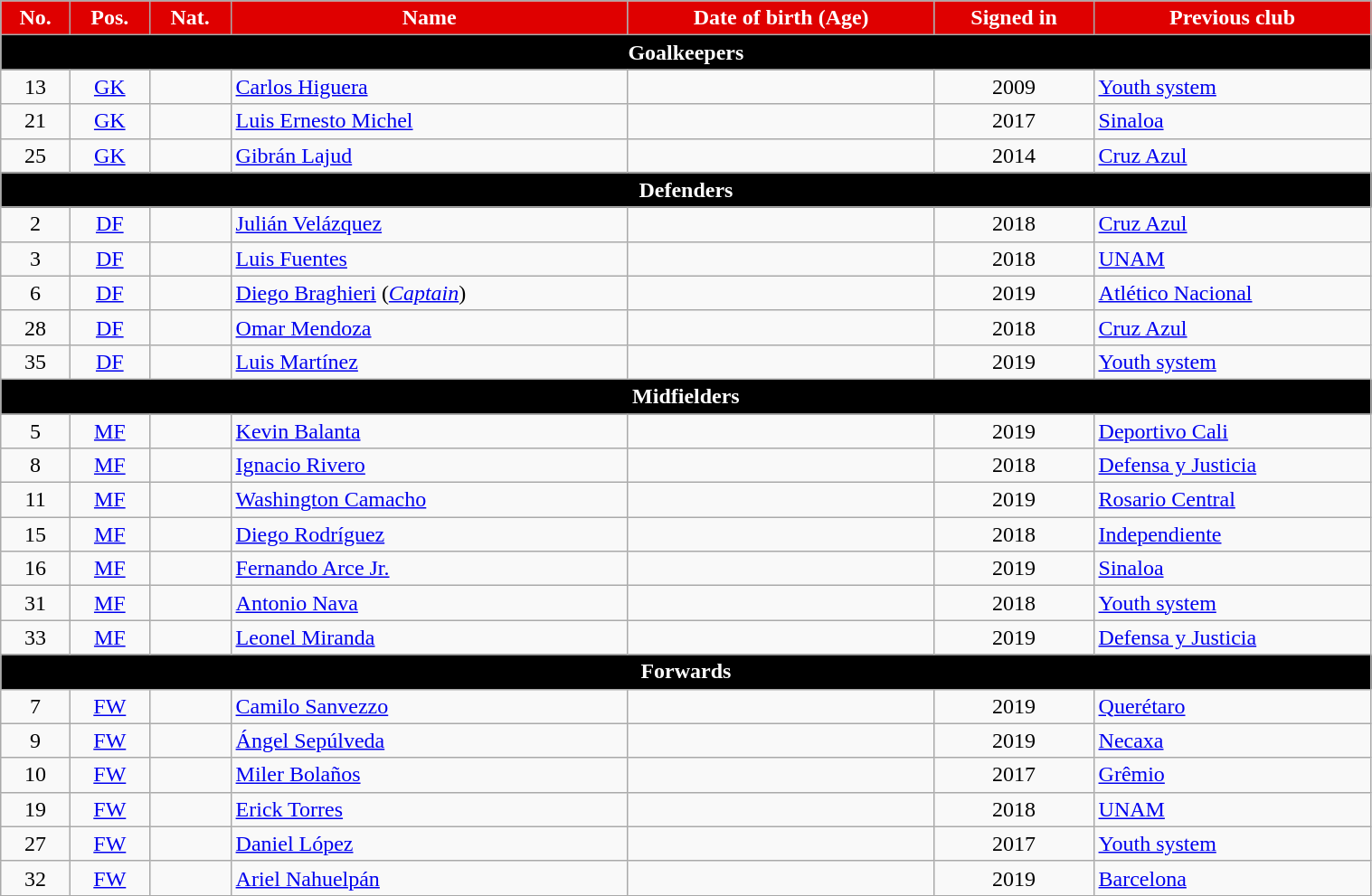<table class="wikitable" style="text-align:center; font-size:100%; width:80%">
<tr>
<th style="background:#DF0000; color:white; text-align:center;">No.</th>
<th style="background:#DF0000; color:white; text-align:center;">Pos.</th>
<th style="background:#DF0000; color:white; text-align:center;">Nat.</th>
<th style="background:#DF0000; color:white; text-align:center;">Name</th>
<th style="background:#DF0000; color:white; text-align:center;">Date of birth (Age)</th>
<th style="background:#DF0000; color:white; text-align:center;">Signed in</th>
<th style="background:#DF0000; color:white; text-align:center;">Previous club</th>
</tr>
<tr>
<th colspan="7" style="background:black; color:white; text-align:center">Goalkeepers</th>
</tr>
<tr>
<td>13</td>
<td><a href='#'>GK</a></td>
<td></td>
<td align=left><a href='#'>Carlos Higuera</a></td>
<td></td>
<td>2009</td>
<td align=left> <a href='#'>Youth system</a></td>
</tr>
<tr>
<td>21</td>
<td><a href='#'>GK</a></td>
<td></td>
<td align=left><a href='#'>Luis Ernesto Michel</a></td>
<td></td>
<td>2017</td>
<td align=left> <a href='#'>Sinaloa</a></td>
</tr>
<tr>
<td>25</td>
<td><a href='#'>GK</a></td>
<td></td>
<td align=left><a href='#'>Gibrán Lajud</a></td>
<td></td>
<td>2014</td>
<td align=left> <a href='#'>Cruz Azul</a></td>
</tr>
<tr>
<th colspan="7" style="background:black; color:white; text-align:center">Defenders</th>
</tr>
<tr>
<td>2</td>
<td><a href='#'>DF</a></td>
<td></td>
<td align=left><a href='#'>Julián Velázquez</a></td>
<td></td>
<td>2018</td>
<td align=left> <a href='#'>Cruz Azul</a></td>
</tr>
<tr>
<td>3</td>
<td><a href='#'>DF</a></td>
<td></td>
<td align=left><a href='#'>Luis Fuentes</a></td>
<td></td>
<td>2018</td>
<td align=left> <a href='#'>UNAM</a></td>
</tr>
<tr>
<td>6</td>
<td><a href='#'>DF</a></td>
<td></td>
<td align=left><a href='#'>Diego Braghieri</a> (<em><a href='#'>Captain</a></em>)</td>
<td></td>
<td>2019 </td>
<td align=left> <a href='#'>Atlético Nacional</a></td>
</tr>
<tr>
<td>28</td>
<td><a href='#'>DF</a></td>
<td></td>
<td align=left><a href='#'>Omar Mendoza</a></td>
<td></td>
<td>2018</td>
<td align=left> <a href='#'>Cruz Azul</a></td>
</tr>
<tr>
<td>35</td>
<td><a href='#'>DF</a></td>
<td></td>
<td align=left><a href='#'>Luis Martínez</a></td>
<td></td>
<td>2019 </td>
<td align=left> <a href='#'>Youth system</a></td>
</tr>
<tr>
<th colspan="7" style="background:black; color:white; text-align:center">Midfielders</th>
</tr>
<tr>
<td>5</td>
<td><a href='#'>MF</a></td>
<td></td>
<td align=left><a href='#'>Kevin Balanta</a></td>
<td></td>
<td>2019 </td>
<td align=left> <a href='#'>Deportivo Cali</a></td>
</tr>
<tr>
<td>8</td>
<td><a href='#'>MF</a></td>
<td></td>
<td align=left><a href='#'>Ignacio Rivero</a></td>
<td></td>
<td>2018</td>
<td align=left> <a href='#'>Defensa y Justicia</a></td>
</tr>
<tr>
<td>11</td>
<td><a href='#'>MF</a></td>
<td></td>
<td align=left><a href='#'>Washington Camacho</a></td>
<td></td>
<td>2019</td>
<td align=left> <a href='#'>Rosario Central</a></td>
</tr>
<tr>
<td>15</td>
<td><a href='#'>MF</a></td>
<td></td>
<td align=left><a href='#'>Diego Rodríguez</a></td>
<td></td>
<td>2018</td>
<td align=left> <a href='#'>Independiente</a></td>
</tr>
<tr>
<td>16</td>
<td><a href='#'>MF</a></td>
<td></td>
<td align=left><a href='#'>Fernando Arce Jr.</a></td>
<td></td>
<td>2019</td>
<td align=left> <a href='#'>Sinaloa</a></td>
</tr>
<tr>
<td>31</td>
<td><a href='#'>MF</a></td>
<td></td>
<td align=left><a href='#'>Antonio Nava</a></td>
<td></td>
<td>2018</td>
<td align=left> <a href='#'>Youth system</a></td>
</tr>
<tr>
<td>33</td>
<td><a href='#'>MF</a></td>
<td></td>
<td align=left><a href='#'>Leonel Miranda</a></td>
<td></td>
<td>2019</td>
<td align=left> <a href='#'>Defensa y Justicia</a></td>
</tr>
<tr>
<th colspan="7" style="background:black; color:white; text-align:center">Forwards</th>
</tr>
<tr>
<td>7</td>
<td><a href='#'>FW</a></td>
<td></td>
<td align=left><a href='#'>Camilo Sanvezzo</a></td>
<td></td>
<td>2019</td>
<td align=left> <a href='#'>Querétaro</a></td>
</tr>
<tr>
<td>9</td>
<td><a href='#'>FW</a></td>
<td></td>
<td align=left><a href='#'>Ángel Sepúlveda</a></td>
<td></td>
<td>2019</td>
<td align=left> <a href='#'>Necaxa</a></td>
</tr>
<tr>
<td>10</td>
<td><a href='#'>FW</a></td>
<td></td>
<td align=left><a href='#'>Miler Bolaños</a></td>
<td></td>
<td>2017</td>
<td align=left> <a href='#'>Grêmio</a></td>
</tr>
<tr>
<td>19</td>
<td><a href='#'>FW</a></td>
<td></td>
<td align=left><a href='#'>Erick Torres</a></td>
<td></td>
<td>2018</td>
<td align=left> <a href='#'>UNAM</a></td>
</tr>
<tr>
<td>27</td>
<td><a href='#'>FW</a></td>
<td></td>
<td align=left><a href='#'>Daniel López</a></td>
<td></td>
<td>2017</td>
<td align=left> <a href='#'>Youth system</a></td>
</tr>
<tr>
<td>32</td>
<td><a href='#'>FW</a></td>
<td></td>
<td align=left><a href='#'>Ariel Nahuelpán</a></td>
<td></td>
<td>2019 </td>
<td align=left> <a href='#'>Barcelona</a></td>
</tr>
<tr>
</tr>
</table>
